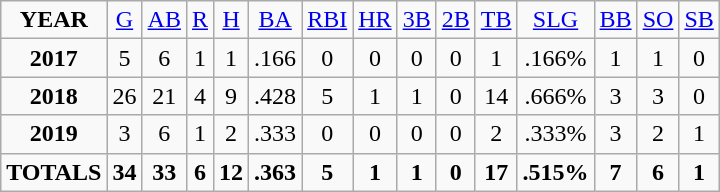<table class="wikitable">
<tr align=center>
<td><strong>YEAR</strong></td>
<td><a href='#'>G</a></td>
<td><a href='#'>AB</a></td>
<td><a href='#'>R</a></td>
<td><a href='#'>H</a></td>
<td><a href='#'>BA</a></td>
<td><a href='#'>RBI</a></td>
<td><a href='#'>HR</a></td>
<td><a href='#'>3B</a></td>
<td><a href='#'>2B</a></td>
<td><a href='#'>TB</a></td>
<td><a href='#'>SLG</a></td>
<td><a href='#'>BB</a></td>
<td><a href='#'>SO</a></td>
<td><a href='#'>SB</a></td>
</tr>
<tr align=center>
<td><strong>2017</strong></td>
<td>5</td>
<td>6</td>
<td>1</td>
<td>1</td>
<td>.166</td>
<td>0</td>
<td>0</td>
<td>0</td>
<td>0</td>
<td>1</td>
<td>.166%</td>
<td>1</td>
<td>1</td>
<td>0</td>
</tr>
<tr align=center>
<td><strong>2018</strong></td>
<td>26</td>
<td>21</td>
<td>4</td>
<td>9</td>
<td>.428</td>
<td>5</td>
<td>1</td>
<td>1</td>
<td>0</td>
<td>14</td>
<td>.666%</td>
<td>3</td>
<td>3</td>
<td>0</td>
</tr>
<tr align=center>
<td><strong>2019</strong></td>
<td>3</td>
<td>6</td>
<td>1</td>
<td>2</td>
<td>.333</td>
<td>0</td>
<td>0</td>
<td>0</td>
<td>0</td>
<td>2</td>
<td>.333%</td>
<td>3</td>
<td>2</td>
<td>1</td>
</tr>
<tr align=center>
<td><strong>TOTALS</strong></td>
<td><strong>34</strong></td>
<td><strong>33</strong></td>
<td><strong>6</strong></td>
<td><strong>12</strong></td>
<td><strong>.363</strong></td>
<td><strong>5</strong></td>
<td><strong>1</strong></td>
<td><strong>1</strong></td>
<td><strong>0</strong></td>
<td><strong>17</strong></td>
<td><strong>.515%</strong></td>
<td><strong>7</strong></td>
<td><strong>6</strong></td>
<td><strong>1</strong></td>
</tr>
</table>
